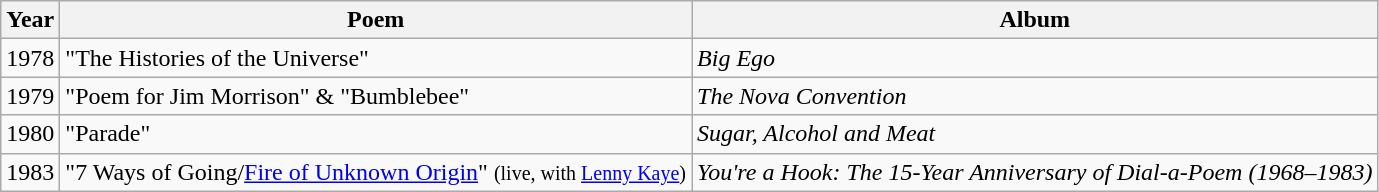<table class="wikitable">
<tr>
<th>Year</th>
<th>Poem</th>
<th>Album</th>
</tr>
<tr>
<td>1978</td>
<td>"The Histories of the Universe"</td>
<td><em>Big Ego</em></td>
</tr>
<tr>
<td>1979</td>
<td>"Poem for Jim Morrison" & "Bumblebee"</td>
<td><em>The Nova Convention</em></td>
</tr>
<tr>
<td>1980</td>
<td>"Parade"</td>
<td><em>Sugar, Alcohol and Meat</em></td>
</tr>
<tr>
<td>1983</td>
<td>"7 Ways of Going/<a href='#'>Fire of Unknown Origin</a>" <small>(live, with <a href='#'>Lenny Kaye</a>)</small></td>
<td><em>You're a Hook: The 15-Year Anniversary of Dial-a-Poem (1968–1983)</em></td>
</tr>
</table>
